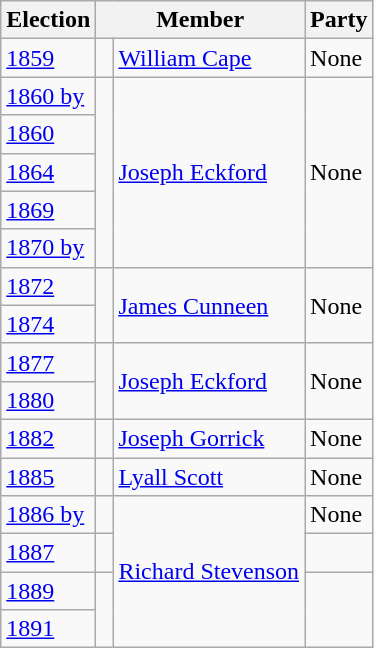<table class="wikitable">
<tr>
<th>Election</th>
<th colspan="2">Member</th>
<th>Party</th>
</tr>
<tr>
<td><a href='#'>1859</a></td>
<td> </td>
<td><a href='#'>William Cape</a></td>
<td>None</td>
</tr>
<tr>
<td><a href='#'>1860 by</a></td>
<td rowspan="5" > </td>
<td rowspan="5"><a href='#'>Joseph Eckford</a></td>
<td rowspan="5">None</td>
</tr>
<tr>
<td><a href='#'>1860</a></td>
</tr>
<tr>
<td><a href='#'>1864</a></td>
</tr>
<tr>
<td><a href='#'>1869</a></td>
</tr>
<tr>
<td><a href='#'>1870 by</a></td>
</tr>
<tr>
<td><a href='#'>1872</a></td>
<td rowspan="2" > </td>
<td rowspan="2"><a href='#'>James Cunneen</a></td>
<td rowspan="2">None</td>
</tr>
<tr>
<td><a href='#'>1874</a></td>
</tr>
<tr>
<td><a href='#'>1877</a></td>
<td rowspan="2" > </td>
<td rowspan="2"><a href='#'>Joseph Eckford</a></td>
<td rowspan="2">None</td>
</tr>
<tr>
<td><a href='#'>1880</a></td>
</tr>
<tr>
<td><a href='#'>1882</a></td>
<td> </td>
<td><a href='#'>Joseph Gorrick</a></td>
<td>None</td>
</tr>
<tr>
<td><a href='#'>1885</a></td>
<td> </td>
<td><a href='#'>Lyall Scott</a></td>
<td>None</td>
</tr>
<tr>
<td><a href='#'>1886 by</a></td>
<td> </td>
<td rowspan="4"><a href='#'>Richard Stevenson</a></td>
<td>None</td>
</tr>
<tr>
<td><a href='#'>1887</a></td>
<td> </td>
<td></td>
</tr>
<tr>
<td><a href='#'>1889</a></td>
<td rowspan="2" > </td>
<td rowspan="2"></td>
</tr>
<tr>
<td><a href='#'>1891</a></td>
</tr>
</table>
